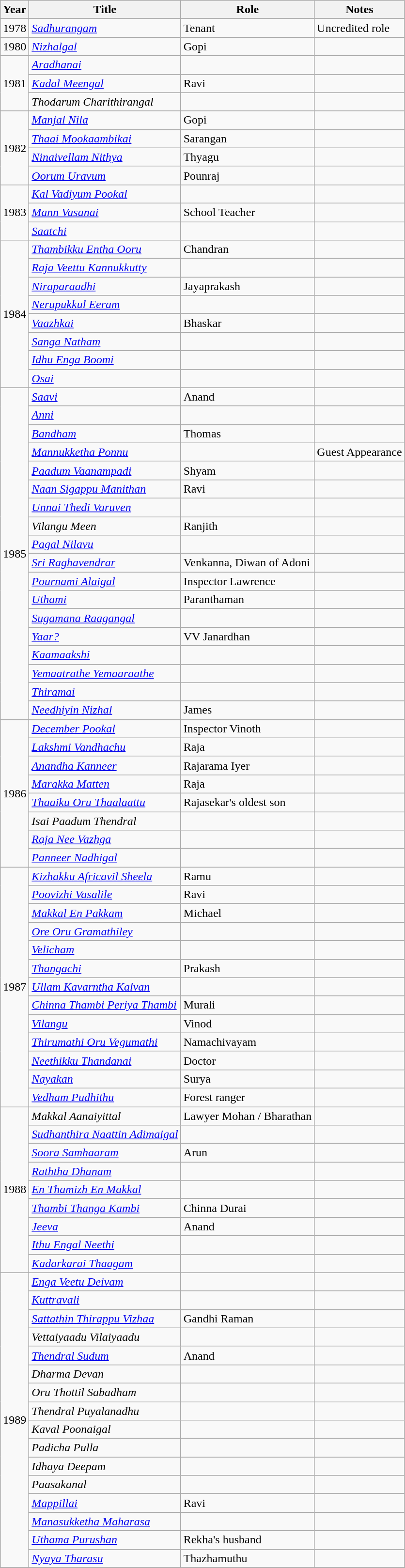<table class="wikitable sortable">
<tr>
<th>Year</th>
<th>Title</th>
<th>Role</th>
<th class="unsortable">Notes</th>
</tr>
<tr>
<td>1978</td>
<td><em><a href='#'>Sadhurangam</a></em></td>
<td>Tenant</td>
<td>Uncredited role</td>
</tr>
<tr>
<td>1980</td>
<td><em><a href='#'>Nizhalgal</a></em></td>
<td>Gopi</td>
<td></td>
</tr>
<tr>
<td rowspan=3>1981</td>
<td><em><a href='#'>Aradhanai</a></em></td>
<td></td>
<td></td>
</tr>
<tr>
<td><em><a href='#'>Kadal Meengal</a></em></td>
<td>Ravi</td>
<td></td>
</tr>
<tr>
<td><em>Thodarum Charithirangal</em></td>
<td></td>
<td></td>
</tr>
<tr>
<td rowspan=4>1982</td>
<td><em><a href='#'>Manjal Nila</a></em></td>
<td>Gopi</td>
<td></td>
</tr>
<tr>
<td><em><a href='#'>Thaai Mookaambikai</a></em></td>
<td>Sarangan</td>
<td></td>
</tr>
<tr>
<td><em><a href='#'>Ninaivellam Nithya</a></em></td>
<td>Thyagu</td>
<td></td>
</tr>
<tr>
<td><em><a href='#'>Oorum Uravum</a></em></td>
<td>Pounraj</td>
<td></td>
</tr>
<tr>
<td rowspan=3>1983</td>
<td><em><a href='#'>Kal Vadiyum Pookal</a></em></td>
<td></td>
<td></td>
</tr>
<tr>
<td><em><a href='#'>Mann Vasanai</a></em></td>
<td>School Teacher</td>
<td></td>
</tr>
<tr>
<td><em><a href='#'>Saatchi</a></em></td>
<td></td>
<td></td>
</tr>
<tr>
<td rowspan=8>1984</td>
<td><em><a href='#'>Thambikku Entha Ooru</a></em></td>
<td>Chandran</td>
<td></td>
</tr>
<tr>
<td><em><a href='#'>Raja Veettu Kannukkutty</a></em></td>
<td></td>
<td></td>
</tr>
<tr>
<td><em><a href='#'>Niraparaadhi</a></em></td>
<td>Jayaprakash</td>
<td></td>
</tr>
<tr>
<td><em><a href='#'>Nerupukkul Eeram</a></em></td>
<td></td>
<td></td>
</tr>
<tr>
<td><em><a href='#'>Vaazhkai</a></em></td>
<td>Bhaskar</td>
<td></td>
</tr>
<tr>
<td><em><a href='#'>Sanga Natham</a></em></td>
<td></td>
<td></td>
</tr>
<tr>
<td><em><a href='#'>Idhu Enga Boomi</a></em></td>
<td></td>
<td></td>
</tr>
<tr>
<td><em><a href='#'>Osai</a></em></td>
<td></td>
<td></td>
</tr>
<tr>
<td rowspan=18>1985</td>
<td><em><a href='#'>Saavi</a></em></td>
<td>Anand</td>
<td></td>
</tr>
<tr>
<td><em><a href='#'>Anni</a></em></td>
<td></td>
<td></td>
</tr>
<tr>
<td><em><a href='#'>Bandham</a></em></td>
<td>Thomas</td>
<td></td>
</tr>
<tr>
<td><em><a href='#'>Mannukketha Ponnu</a></em></td>
<td></td>
<td>Guest Appearance</td>
</tr>
<tr>
<td><em><a href='#'>Paadum Vaanampadi</a></em></td>
<td>Shyam</td>
<td></td>
</tr>
<tr>
<td><em><a href='#'>Naan Sigappu Manithan</a></em></td>
<td>Ravi</td>
<td></td>
</tr>
<tr>
<td><em><a href='#'>Unnai Thedi Varuven</a></em></td>
<td></td>
<td></td>
</tr>
<tr>
<td><em>Vilangu Meen</em></td>
<td>Ranjith</td>
<td></td>
</tr>
<tr>
<td><em><a href='#'>Pagal Nilavu</a></em></td>
<td></td>
<td></td>
</tr>
<tr>
<td><em><a href='#'>Sri Raghavendrar</a></em></td>
<td>Venkanna, Diwan of Adoni</td>
<td></td>
</tr>
<tr>
<td><em><a href='#'>Pournami Alaigal</a></em></td>
<td>Inspector Lawrence</td>
<td></td>
</tr>
<tr>
<td><em><a href='#'>Uthami</a></em></td>
<td>Paranthaman</td>
<td></td>
</tr>
<tr>
<td><em><a href='#'>Sugamana Raagangal</a></em></td>
<td></td>
<td></td>
</tr>
<tr>
<td><em><a href='#'>Yaar?</a></em></td>
<td>VV Janardhan</td>
<td></td>
</tr>
<tr>
<td><em><a href='#'>Kaamaakshi</a></em></td>
<td></td>
<td></td>
</tr>
<tr>
<td><em><a href='#'>Yemaatrathe Yemaaraathe</a></em></td>
<td></td>
<td></td>
</tr>
<tr>
<td><em><a href='#'>Thiramai</a></em></td>
<td></td>
<td></td>
</tr>
<tr>
<td><em><a href='#'>Needhiyin Nizhal</a></em></td>
<td>James</td>
<td></td>
</tr>
<tr>
<td rowspan=8>1986</td>
<td><em><a href='#'>December Pookal</a></em></td>
<td>Inspector Vinoth</td>
<td></td>
</tr>
<tr>
<td><em><a href='#'>Lakshmi Vandhachu</a></em></td>
<td>Raja</td>
<td></td>
</tr>
<tr>
<td><em><a href='#'>Anandha Kanneer</a></em></td>
<td>Rajarama Iyer</td>
<td></td>
</tr>
<tr>
<td><em><a href='#'>Marakka Matten</a></em></td>
<td>Raja</td>
<td></td>
</tr>
<tr>
<td><em><a href='#'>Thaaiku Oru Thaalaattu</a></em></td>
<td>Rajasekar's oldest son</td>
<td></td>
</tr>
<tr>
<td><em>Isai Paadum Thendral</em></td>
<td></td>
<td></td>
</tr>
<tr>
<td><em><a href='#'>Raja Nee Vazhga</a></em></td>
<td></td>
<td></td>
</tr>
<tr>
<td><em><a href='#'>Panneer Nadhigal</a></em></td>
<td></td>
<td></td>
</tr>
<tr>
<td rowspan=13>1987</td>
<td><em><a href='#'>Kizhakku Africavil Sheela</a></em></td>
<td>Ramu</td>
<td></td>
</tr>
<tr>
<td><em><a href='#'>Poovizhi Vasalile</a></em></td>
<td>Ravi</td>
<td></td>
</tr>
<tr>
<td><em><a href='#'>Makkal En Pakkam</a></em></td>
<td>Michael</td>
<td></td>
</tr>
<tr>
<td><em><a href='#'>Ore Oru Gramathiley</a></em></td>
<td></td>
<td></td>
</tr>
<tr>
<td><em><a href='#'>Velicham</a></em></td>
<td></td>
<td></td>
</tr>
<tr>
<td><em><a href='#'>Thangachi</a></em></td>
<td>Prakash</td>
<td></td>
</tr>
<tr>
<td><em><a href='#'>Ullam Kavarntha Kalvan</a></em></td>
<td></td>
<td></td>
</tr>
<tr>
<td><em><a href='#'>Chinna Thambi Periya Thambi</a></em></td>
<td>Murali</td>
<td></td>
</tr>
<tr>
<td><em><a href='#'>Vilangu</a></em></td>
<td>Vinod</td>
<td></td>
</tr>
<tr>
<td><em><a href='#'>Thirumathi Oru Vegumathi</a></em></td>
<td>Namachivayam</td>
<td></td>
</tr>
<tr>
<td><em><a href='#'>Neethikku Thandanai</a></em></td>
<td>Doctor</td>
<td></td>
</tr>
<tr>
<td><em><a href='#'>Nayakan</a></em></td>
<td>Surya</td>
<td></td>
</tr>
<tr>
<td><em><a href='#'>Vedham Pudhithu</a></em></td>
<td>Forest ranger</td>
<td></td>
</tr>
<tr>
<td rowspan=9>1988</td>
<td><em>Makkal Aanaiyittal</em></td>
<td>Lawyer Mohan / Bharathan</td>
<td></td>
</tr>
<tr>
<td><em><a href='#'>Sudhanthira Naattin Adimaigal</a></em></td>
<td></td>
<td></td>
</tr>
<tr>
<td><em><a href='#'>Soora Samhaaram</a></em></td>
<td>Arun</td>
<td></td>
</tr>
<tr>
<td><em><a href='#'>Raththa Dhanam</a></em></td>
<td></td>
<td></td>
</tr>
<tr>
<td><em><a href='#'>En Thamizh En Makkal</a></em></td>
<td></td>
<td></td>
</tr>
<tr>
<td><em><a href='#'>Thambi Thanga Kambi</a></em></td>
<td>Chinna Durai</td>
<td></td>
</tr>
<tr>
<td><em><a href='#'>Jeeva</a></em></td>
<td>Anand</td>
<td></td>
</tr>
<tr>
<td><em><a href='#'>Ithu Engal Neethi</a></em></td>
<td></td>
<td></td>
</tr>
<tr>
<td><em><a href='#'>Kadarkarai Thaagam</a></em></td>
<td></td>
<td></td>
</tr>
<tr>
<td rowspan=16>1989</td>
<td><em><a href='#'>Enga Veetu Deivam</a></em></td>
<td></td>
<td></td>
</tr>
<tr>
<td><em><a href='#'>Kuttravali</a></em></td>
<td></td>
<td></td>
</tr>
<tr>
<td><em><a href='#'>Sattathin Thirappu Vizhaa</a></em></td>
<td>Gandhi Raman</td>
<td></td>
</tr>
<tr>
<td><em>Vettaiyaadu Vilaiyaadu</em></td>
<td></td>
<td></td>
</tr>
<tr>
<td><em><a href='#'>Thendral Sudum</a></em></td>
<td>Anand</td>
<td></td>
</tr>
<tr>
<td><em>Dharma Devan</em></td>
<td></td>
<td></td>
</tr>
<tr>
<td><em>Oru Thottil Sabadham</em></td>
<td></td>
<td></td>
</tr>
<tr>
<td><em>Thendral Puyalanadhu</em></td>
<td></td>
<td></td>
</tr>
<tr>
<td><em>Kaval Poonaigal</em></td>
<td></td>
<td></td>
</tr>
<tr>
<td><em>Padicha Pulla</em></td>
<td></td>
<td></td>
</tr>
<tr>
<td><em>Idhaya Deepam</em></td>
<td></td>
<td></td>
</tr>
<tr>
<td><em>Paasakanal</em></td>
<td></td>
<td></td>
</tr>
<tr>
<td><em><a href='#'>Mappillai</a></em></td>
<td>Ravi</td>
<td></td>
</tr>
<tr>
<td><em><a href='#'>Manasukketha Maharasa</a></em></td>
<td></td>
<td></td>
</tr>
<tr>
<td><em><a href='#'>Uthama Purushan</a></em></td>
<td>Rekha's husband</td>
<td></td>
</tr>
<tr>
<td><em><a href='#'>Nyaya Tharasu</a></em></td>
<td>Thazhamuthu</td>
<td></td>
</tr>
<tr>
</tr>
</table>
